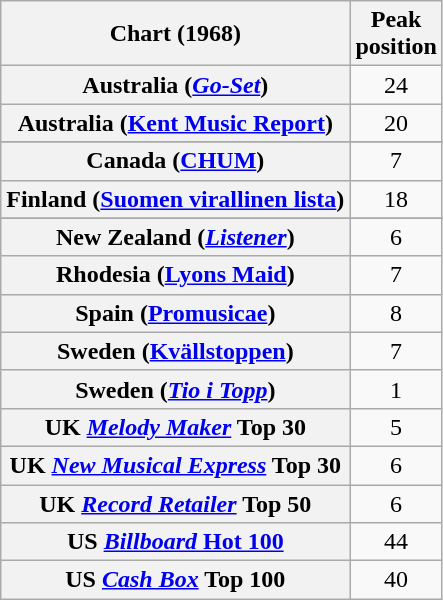<table class="wikitable sortable plainrowheaders" style="text-align:center">
<tr>
<th>Chart (1968)</th>
<th>Peak<br>position</th>
</tr>
<tr>
<th scope="row">Australia (<em><a href='#'>Go-Set</a></em>)</th>
<td>24</td>
</tr>
<tr>
<th scope="row">Australia (<a href='#'>Kent Music Report</a>)</th>
<td>20</td>
</tr>
<tr>
</tr>
<tr>
</tr>
<tr>
<th scope="row">Canada (<a href='#'>CHUM</a>)</th>
<td>7</td>
</tr>
<tr>
<th scope="row">Finland (<a href='#'>Suomen virallinen lista</a>)</th>
<td>18</td>
</tr>
<tr>
</tr>
<tr>
<th scope="row">New Zealand (<em><a href='#'>Listener</a></em>)</th>
<td>6</td>
</tr>
<tr>
<th scope="row">Rhodesia (<a href='#'>Lyons Maid</a>)</th>
<td>7</td>
</tr>
<tr>
<th scope="row">Spain (<a href='#'>Promusicae</a>)</th>
<td>8</td>
</tr>
<tr>
<th scope="row">Sweden (<a href='#'>Kvällstoppen</a>)</th>
<td>7</td>
</tr>
<tr>
<th scope="row">Sweden (<em><a href='#'>Tio i Topp</a></em>)</th>
<td>1</td>
</tr>
<tr>
<th scope="row">UK <em><a href='#'>Melody Maker</a></em> Top 30</th>
<td>5</td>
</tr>
<tr>
<th scope="row">UK <em><a href='#'>New Musical Express</a></em> Top 30</th>
<td>6</td>
</tr>
<tr>
<th scope="row">UK <em><a href='#'>Record Retailer</a></em> Top 50</th>
<td>6</td>
</tr>
<tr>
<th scope="row">US <a href='#'><em>Billboard</em> Hot 100</a></th>
<td>44</td>
</tr>
<tr>
<th scope="row">US <a href='#'><em>Cash Box</em></a> Top 100</th>
<td>40</td>
</tr>
</table>
